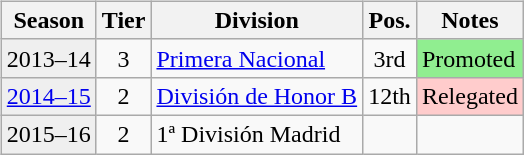<table>
<tr>
<td valign="top" width=0%><br><table class="wikitable">
<tr>
<th>Season</th>
<th>Tier</th>
<th>Division</th>
<th>Pos.</th>
<th>Notes</th>
</tr>
<tr>
<td style="background:#efefef;">2013–14</td>
<td align="center">3</td>
<td><a href='#'>Primera Nacional</a></td>
<td align="center">3rd</td>
<td style="background:#90EE90">Promoted</td>
</tr>
<tr>
<td style="background:#efefef;"><a href='#'>2014–15</a></td>
<td align="center">2</td>
<td><a href='#'>División de Honor B</a></td>
<td align="center">12th</td>
<td style="background:#ffcccc">Relegated</td>
</tr>
<tr>
<td style="background:#efefef;">2015–16</td>
<td align="center">2</td>
<td>1ª División Madrid</td>
<td align="center"></td>
<td></td>
</tr>
</table>
</td>
</tr>
</table>
